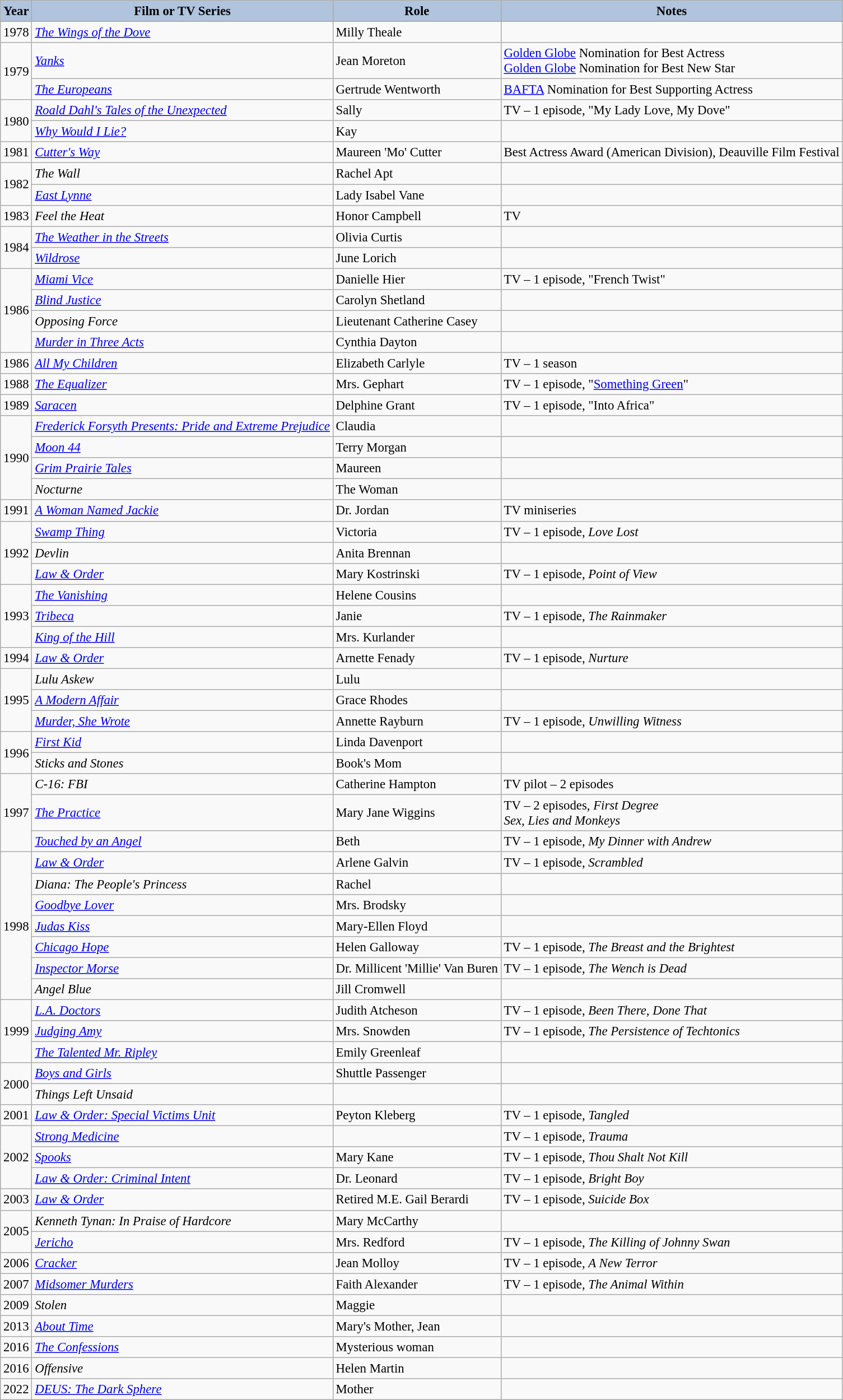<table class="wikitable" style="font-size:95%;">
<tr>
<th style="background:#B0C4DE;">Year</th>
<th style="background:#B0C4DE;">Film or TV Series</th>
<th style="background:#B0C4DE;">Role</th>
<th style="background:#B0C4DE;">Notes</th>
</tr>
<tr>
</tr>
<tr>
<td>1978</td>
<td><em><a href='#'>The Wings of the Dove</a></em></td>
<td>Milly Theale</td>
<td></td>
</tr>
<tr>
<td rowspan=2>1979</td>
<td><em><a href='#'>Yanks</a></em></td>
<td>Jean Moreton</td>
<td><a href='#'>Golden Globe</a> Nomination for Best Actress<br><a href='#'>Golden Globe</a> Nomination for Best New Star</td>
</tr>
<tr>
<td><em><a href='#'>The Europeans</a></em></td>
<td>Gertrude Wentworth</td>
<td><a href='#'>BAFTA</a> Nomination for Best Supporting Actress</td>
</tr>
<tr>
<td rowspan=2>1980</td>
<td><em><a href='#'>Roald Dahl's Tales of the Unexpected</a></em></td>
<td>Sally</td>
<td>TV – 1 episode, "My Lady Love, My Dove"</td>
</tr>
<tr>
<td><em><a href='#'>Why Would I Lie?</a></em></td>
<td>Kay</td>
<td></td>
</tr>
<tr>
<td>1981</td>
<td><em><a href='#'>Cutter's Way</a></em></td>
<td>Maureen 'Mo' Cutter</td>
<td>Best Actress Award (American Division), Deauville Film Festival</td>
</tr>
<tr>
<td rowspan=2>1982</td>
<td><em>The Wall</em></td>
<td>Rachel Apt</td>
<td></td>
</tr>
<tr>
<td><em><a href='#'>East Lynne</a></em></td>
<td>Lady Isabel Vane</td>
<td></td>
</tr>
<tr>
<td>1983</td>
<td><em>Feel the Heat</em></td>
<td>Honor Campbell</td>
<td>TV</td>
</tr>
<tr>
<td rowspan=2>1984</td>
<td><em><a href='#'>The Weather in the Streets</a></em></td>
<td>Olivia Curtis</td>
<td></td>
</tr>
<tr>
<td><em><a href='#'>Wildrose</a></em></td>
<td>June Lorich</td>
<td></td>
</tr>
<tr>
<td rowspan=4>1986</td>
<td><em><a href='#'>Miami Vice</a></em></td>
<td>Danielle Hier</td>
<td>TV – 1 episode, "French Twist"</td>
</tr>
<tr>
<td><em><a href='#'>Blind Justice</a></em></td>
<td>Carolyn Shetland</td>
<td></td>
</tr>
<tr>
<td><em>Opposing Force</em></td>
<td>Lieutenant Catherine Casey</td>
<td></td>
</tr>
<tr>
<td><em><a href='#'>Murder in Three Acts</a></em></td>
<td>Cynthia Dayton</td>
<td></td>
</tr>
<tr>
<td>1986</td>
<td><em><a href='#'>All My Children</a></em></td>
<td>Elizabeth Carlyle</td>
<td>TV – 1 season</td>
</tr>
<tr>
<td>1988</td>
<td><em><a href='#'>The Equalizer</a></em></td>
<td>Mrs. Gephart</td>
<td>TV – 1 episode, "<a href='#'>Something Green</a>"</td>
</tr>
<tr>
<td>1989</td>
<td><em><a href='#'>Saracen</a></em></td>
<td>Delphine Grant</td>
<td>TV – 1 episode, "Into Africa"</td>
</tr>
<tr>
<td rowspan=4>1990</td>
<td><em><a href='#'>Frederick Forsyth Presents: Pride and Extreme Prejudice</a></em></td>
<td>Claudia</td>
<td></td>
</tr>
<tr>
<td><em><a href='#'>Moon 44</a></em></td>
<td>Terry Morgan</td>
<td></td>
</tr>
<tr>
<td><em><a href='#'>Grim Prairie Tales</a></em></td>
<td>Maureen</td>
<td></td>
</tr>
<tr>
<td><em>Nocturne</em></td>
<td>The Woman</td>
<td></td>
</tr>
<tr>
<td>1991</td>
<td><em><a href='#'>A Woman Named Jackie</a></em></td>
<td>Dr. Jordan</td>
<td>TV miniseries</td>
</tr>
<tr>
<td rowspan=3>1992</td>
<td><em><a href='#'>Swamp Thing</a></em></td>
<td>Victoria</td>
<td>TV – 1 episode, <em>Love Lost</em></td>
</tr>
<tr>
<td><em>Devlin</em></td>
<td>Anita Brennan</td>
<td></td>
</tr>
<tr>
<td><em><a href='#'>Law & Order</a></em></td>
<td>Mary Kostrinski</td>
<td>TV – 1 episode, <em>Point of View</em></td>
</tr>
<tr>
<td rowspan=3>1993</td>
<td><em><a href='#'>The Vanishing</a></em></td>
<td>Helene Cousins</td>
<td></td>
</tr>
<tr>
<td><em><a href='#'>Tribeca</a></em></td>
<td>Janie</td>
<td>TV – 1 episode, <em>The Rainmaker</em></td>
</tr>
<tr>
<td><em><a href='#'>King of the Hill</a></em></td>
<td>Mrs. Kurlander</td>
<td></td>
</tr>
<tr>
<td>1994</td>
<td><em><a href='#'>Law & Order</a></em></td>
<td>Arnette Fenady</td>
<td>TV – 1 episode, <em>Nurture</em></td>
</tr>
<tr>
<td rowspan=3>1995</td>
<td><em>Lulu Askew</em></td>
<td>Lulu</td>
<td></td>
</tr>
<tr>
<td><em><a href='#'>A Modern Affair</a></em></td>
<td>Grace Rhodes</td>
<td></td>
</tr>
<tr>
<td><em><a href='#'>Murder, She Wrote</a></em></td>
<td>Annette Rayburn</td>
<td>TV – 1 episode, <em>Unwilling Witness</em></td>
</tr>
<tr>
<td rowspan=2>1996</td>
<td><em><a href='#'>First Kid</a></em></td>
<td>Linda Davenport</td>
<td></td>
</tr>
<tr>
<td><em>Sticks and Stones</em></td>
<td>Book's Mom</td>
<td></td>
</tr>
<tr>
<td rowspan=3>1997</td>
<td><em>C-16: FBI</em></td>
<td>Catherine Hampton</td>
<td>TV pilot – 2 episodes</td>
</tr>
<tr>
<td><em><a href='#'>The Practice</a></em></td>
<td>Mary Jane Wiggins</td>
<td>TV – 2 episodes, <em>First Degree</em><br><em>Sex, Lies and Monkeys</em></td>
</tr>
<tr>
<td><em><a href='#'>Touched by an Angel</a></em></td>
<td>Beth</td>
<td>TV – 1 episode, <em>My Dinner with Andrew</em></td>
</tr>
<tr>
<td rowspan=7>1998</td>
<td><em><a href='#'>Law & Order</a></em></td>
<td>Arlene Galvin</td>
<td>TV – 1 episode, <em>Scrambled</em></td>
</tr>
<tr>
<td><em>Diana: The People's Princess</em></td>
<td>Rachel</td>
<td></td>
</tr>
<tr>
<td><em><a href='#'>Goodbye Lover</a></em></td>
<td>Mrs. Brodsky</td>
<td></td>
</tr>
<tr>
<td><em><a href='#'>Judas Kiss</a></em></td>
<td>Mary-Ellen Floyd</td>
<td></td>
</tr>
<tr>
<td><em><a href='#'>Chicago Hope</a></em></td>
<td>Helen Galloway</td>
<td>TV – 1 episode, <em>The Breast and the Brightest</em></td>
</tr>
<tr>
<td><em><a href='#'>Inspector Morse</a></em></td>
<td>Dr. Millicent 'Millie' Van Buren</td>
<td>TV – 1 episode, <em>The Wench is Dead</em></td>
</tr>
<tr>
<td><em>Angel Blue</em></td>
<td>Jill Cromwell</td>
<td></td>
</tr>
<tr>
<td rowspan=3>1999</td>
<td><em><a href='#'>L.A. Doctors</a></em></td>
<td>Judith Atcheson</td>
<td>TV – 1 episode, <em>Been There, Done That</em></td>
</tr>
<tr>
<td><em><a href='#'>Judging Amy</a></em></td>
<td>Mrs. Snowden</td>
<td>TV – 1 episode, <em>The Persistence of Techtonics</em></td>
</tr>
<tr>
<td><em><a href='#'>The Talented Mr. Ripley</a></em></td>
<td>Emily Greenleaf</td>
<td></td>
</tr>
<tr>
<td rowspan=2>2000</td>
<td><em><a href='#'>Boys and Girls</a></em></td>
<td>Shuttle Passenger</td>
<td></td>
</tr>
<tr>
<td><em>Things Left Unsaid</em></td>
<td></td>
<td></td>
</tr>
<tr>
<td>2001</td>
<td><em><a href='#'>Law & Order: Special Victims Unit</a></em></td>
<td>Peyton Kleberg</td>
<td>TV – 1 episode, <em>Tangled</em></td>
</tr>
<tr>
<td rowspan=3>2002</td>
<td><em><a href='#'>Strong Medicine</a></em></td>
<td></td>
<td>TV – 1 episode, <em>Trauma</em></td>
</tr>
<tr>
<td><em><a href='#'>Spooks</a></em></td>
<td>Mary Kane</td>
<td>TV – 1 episode, <em>Thou Shalt Not Kill</em></td>
</tr>
<tr>
<td><em><a href='#'>Law & Order: Criminal Intent</a></em></td>
<td>Dr. Leonard</td>
<td>TV – 1 episode, <em>Bright Boy</em></td>
</tr>
<tr>
<td>2003</td>
<td><em><a href='#'>Law & Order</a></em></td>
<td>Retired M.E. Gail Berardi</td>
<td>TV – 1 episode, <em>Suicide Box</em></td>
</tr>
<tr>
<td rowspan=2>2005</td>
<td><em>Kenneth Tynan: In Praise of Hardcore</em></td>
<td>Mary McCarthy</td>
<td></td>
</tr>
<tr>
<td><em><a href='#'>Jericho</a></em></td>
<td>Mrs. Redford</td>
<td>TV – 1 episode, <em>The Killing of Johnny Swan</em></td>
</tr>
<tr>
<td>2006</td>
<td><em><a href='#'>Cracker</a></em></td>
<td>Jean Molloy</td>
<td>TV – 1 episode, <em>A New Terror</em></td>
</tr>
<tr>
<td>2007</td>
<td><em><a href='#'>Midsomer Murders</a></em></td>
<td>Faith Alexander</td>
<td>TV – 1 episode, <em>The Animal Within</em></td>
</tr>
<tr>
<td>2009</td>
<td><em>Stolen</em></td>
<td>Maggie</td>
<td></td>
</tr>
<tr>
<td>2013</td>
<td><em><a href='#'>About Time</a></em></td>
<td>Mary's Mother, Jean</td>
<td></td>
</tr>
<tr>
<td>2016</td>
<td><em><a href='#'>The Confessions</a></em></td>
<td>Mysterious woman</td>
<td></td>
</tr>
<tr>
<td>2016</td>
<td><em>Offensive</em></td>
<td>Helen Martin</td>
<td></td>
</tr>
<tr>
<td>2022</td>
<td><em><a href='#'>DEUS: The Dark Sphere</a></em></td>
<td>Mother</td>
<td></td>
</tr>
</table>
